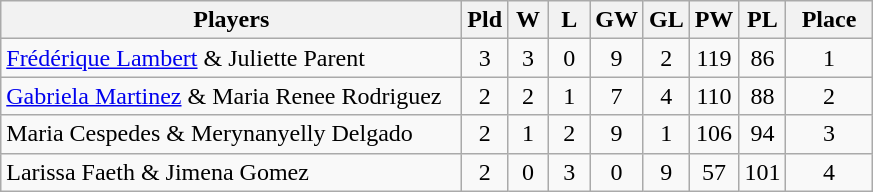<table class=wikitable style="text-align:center">
<tr>
<th width=300>Players</th>
<th width=20>Pld</th>
<th width=20>W</th>
<th width=20>L</th>
<th width=20>GW</th>
<th width=20>GL</th>
<th width=20>PW</th>
<th width=20>PL</th>
<th width=50>Place</th>
</tr>
<tr>
<td align="left"> <a href='#'>Frédérique Lambert</a> & Juliette Parent</td>
<td>3</td>
<td>3</td>
<td>0</td>
<td>9</td>
<td>2</td>
<td>119</td>
<td>86</td>
<td>1</td>
</tr>
<tr>
<td align=left> <a href='#'>Gabriela Martinez</a> & Maria Renee Rodriguez</td>
<td>2</td>
<td>2</td>
<td>1</td>
<td>7</td>
<td>4</td>
<td>110</td>
<td>88</td>
<td>2</td>
</tr>
<tr>
<td align="left"> Maria Cespedes & Merynanyelly Delgado</td>
<td>2</td>
<td>1</td>
<td>2</td>
<td>9</td>
<td>1</td>
<td>106</td>
<td>94</td>
<td>3</td>
</tr>
<tr>
<td align="left"> Larissa Faeth & Jimena Gomez</td>
<td>2</td>
<td>0</td>
<td>3</td>
<td>0</td>
<td>9</td>
<td>57</td>
<td>101</td>
<td>4</td>
</tr>
</table>
